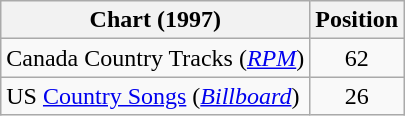<table class="wikitable sortable">
<tr>
<th scope="col">Chart (1997)</th>
<th scope="col">Position</th>
</tr>
<tr>
<td>Canada Country Tracks (<em><a href='#'>RPM</a></em>)</td>
<td align="center">62</td>
</tr>
<tr>
<td>US <a href='#'>Country Songs</a> (<em><a href='#'>Billboard</a></em>)</td>
<td align="center">26</td>
</tr>
</table>
